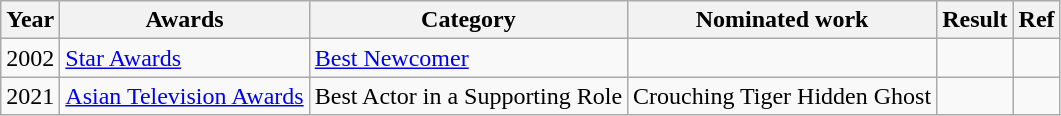<table class="wikitable sortable">
<tr>
<th>Year</th>
<th>Awards</th>
<th>Category</th>
<th>Nominated work</th>
<th>Result</th>
<th>Ref</th>
</tr>
<tr>
<td>2002</td>
<td><a href='#'>Star Awards</a></td>
<td><a href='#'>Best Newcomer</a></td>
<td></td>
<td></td>
<td></td>
</tr>
<tr>
<td>2021</td>
<td><a href='#'>Asian Television Awards</a></td>
<td>Best Actor in a Supporting Role</td>
<td>Crouching Tiger Hidden Ghost</td>
<td></td>
<td></td>
</tr>
</table>
